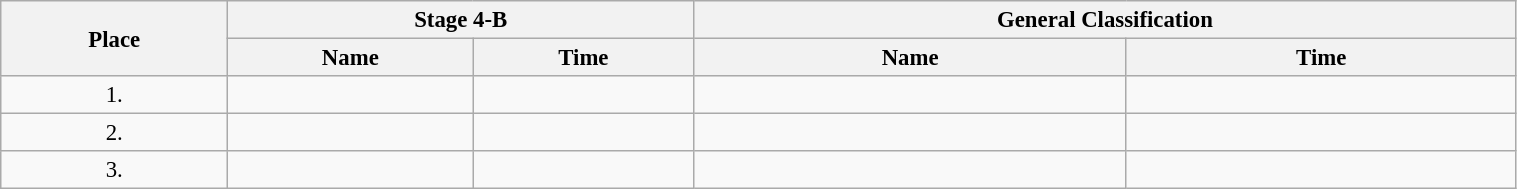<table class=wikitable style="font-size:95%" width="80%">
<tr>
<th rowspan="2">Place</th>
<th colspan="2">Stage 4-B</th>
<th colspan="2">General Classification</th>
</tr>
<tr>
<th>Name</th>
<th>Time</th>
<th>Name</th>
<th>Time</th>
</tr>
<tr>
<td align="center">1.</td>
<td></td>
<td></td>
<td></td>
<td></td>
</tr>
<tr>
<td align="center">2.</td>
<td></td>
<td></td>
<td></td>
<td></td>
</tr>
<tr>
<td align="center">3.</td>
<td></td>
<td></td>
<td></td>
<td></td>
</tr>
</table>
